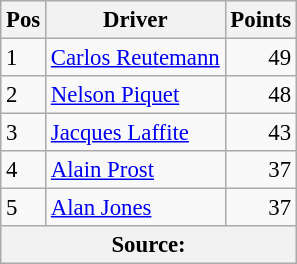<table class="wikitable" style="font-size: 95%;">
<tr>
<th>Pos</th>
<th>Driver</th>
<th>Points</th>
</tr>
<tr>
<td>1</td>
<td> <a href='#'>Carlos Reutemann</a></td>
<td align="right">49</td>
</tr>
<tr>
<td>2</td>
<td> <a href='#'>Nelson Piquet</a></td>
<td align="right">48</td>
</tr>
<tr>
<td>3</td>
<td> <a href='#'>Jacques Laffite</a></td>
<td align="right">43</td>
</tr>
<tr>
<td>4</td>
<td> <a href='#'>Alain Prost</a></td>
<td align="right">37</td>
</tr>
<tr>
<td>5</td>
<td> <a href='#'>Alan Jones</a></td>
<td align="right">37</td>
</tr>
<tr>
<th colspan=4>Source: </th>
</tr>
</table>
